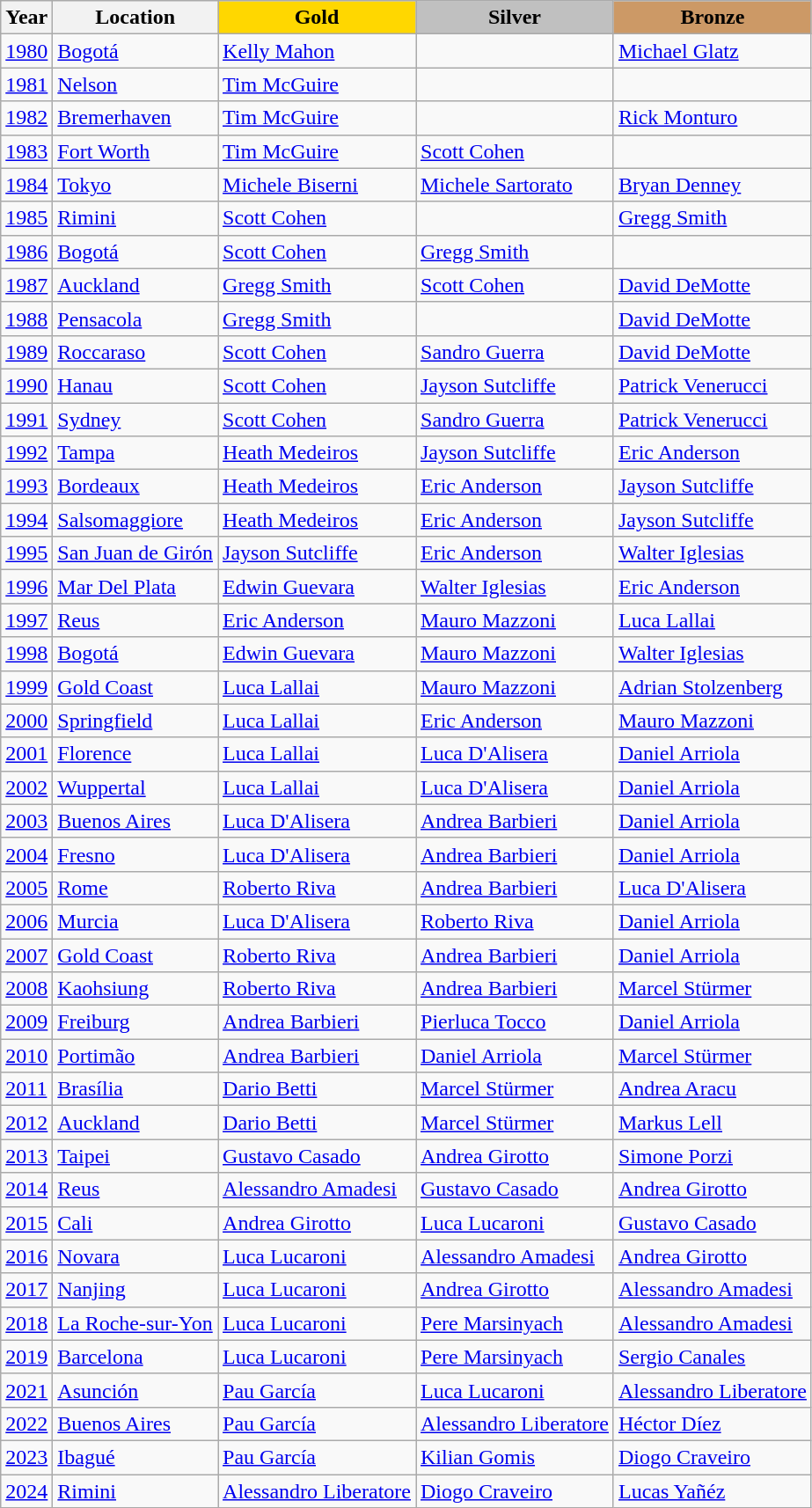<table class="wikitable">
<tr>
<th>Year</th>
<th>Location</th>
<th style="background-color:gold;">Gold</th>
<th style="background-color:silver;">Silver</th>
<th style="background-color:#cc9966;">Bronze</th>
</tr>
<tr>
<td><a href='#'>1980</a></td>
<td> <a href='#'>Bogotá</a></td>
<td> <a href='#'>Kelly Mahon</a></td>
<td></td>
<td> <a href='#'>Michael Glatz</a></td>
</tr>
<tr>
<td><a href='#'>1981</a></td>
<td> <a href='#'>Nelson</a></td>
<td> <a href='#'>Tim McGuire</a></td>
<td></td>
<td></td>
</tr>
<tr>
<td><a href='#'>1982</a></td>
<td> <a href='#'>Bremerhaven</a></td>
<td> <a href='#'>Tim McGuire</a></td>
<td></td>
<td> <a href='#'>Rick Monturo</a></td>
</tr>
<tr>
<td><a href='#'>1983</a></td>
<td> <a href='#'>Fort Worth</a></td>
<td> <a href='#'>Tim McGuire</a></td>
<td> <a href='#'>Scott Cohen</a></td>
<td></td>
</tr>
<tr>
<td><a href='#'>1984</a></td>
<td> <a href='#'>Tokyo</a></td>
<td> <a href='#'>Michele Biserni</a></td>
<td> <a href='#'>Michele Sartorato</a></td>
<td> <a href='#'>Bryan Denney</a></td>
</tr>
<tr>
<td><a href='#'>1985</a></td>
<td> <a href='#'>Rimini</a></td>
<td> <a href='#'>Scott Cohen</a></td>
<td></td>
<td> <a href='#'>Gregg Smith</a></td>
</tr>
<tr>
<td><a href='#'>1986</a></td>
<td> <a href='#'>Bogotá</a></td>
<td> <a href='#'>Scott Cohen</a></td>
<td> <a href='#'>Gregg Smith</a></td>
<td></td>
</tr>
<tr>
<td><a href='#'>1987</a></td>
<td> <a href='#'>Auckland</a></td>
<td> <a href='#'>Gregg Smith</a></td>
<td> <a href='#'>Scott Cohen</a></td>
<td> <a href='#'>David DeMotte</a></td>
</tr>
<tr>
<td><a href='#'>1988</a></td>
<td> <a href='#'>Pensacola</a></td>
<td> <a href='#'>Gregg Smith</a></td>
<td></td>
<td> <a href='#'>David DeMotte</a></td>
</tr>
<tr>
<td><a href='#'>1989</a></td>
<td> <a href='#'>Roccaraso</a></td>
<td> <a href='#'>Scott Cohen</a></td>
<td> <a href='#'>Sandro Guerra</a></td>
<td> <a href='#'>David DeMotte</a></td>
</tr>
<tr>
<td><a href='#'>1990</a></td>
<td> <a href='#'>Hanau</a></td>
<td> <a href='#'>Scott Cohen</a></td>
<td> <a href='#'>Jayson Sutcliffe</a></td>
<td> <a href='#'>Patrick Venerucci</a></td>
</tr>
<tr>
<td><a href='#'>1991</a></td>
<td> <a href='#'>Sydney</a></td>
<td> <a href='#'>Scott Cohen</a></td>
<td> <a href='#'>Sandro Guerra</a></td>
<td> <a href='#'>Patrick Venerucci</a></td>
</tr>
<tr>
<td><a href='#'>1992</a></td>
<td> <a href='#'>Tampa</a></td>
<td> <a href='#'>Heath Medeiros</a></td>
<td> <a href='#'>Jayson Sutcliffe</a></td>
<td> <a href='#'>Eric Anderson</a></td>
</tr>
<tr>
<td><a href='#'>1993</a></td>
<td> <a href='#'>Bordeaux</a></td>
<td> <a href='#'>Heath Medeiros</a></td>
<td> <a href='#'>Eric Anderson</a></td>
<td> <a href='#'>Jayson Sutcliffe</a></td>
</tr>
<tr>
<td><a href='#'>1994</a></td>
<td> <a href='#'>Salsomaggiore</a></td>
<td> <a href='#'>Heath Medeiros</a></td>
<td> <a href='#'>Eric Anderson</a></td>
<td> <a href='#'>Jayson Sutcliffe</a></td>
</tr>
<tr>
<td><a href='#'>1995</a></td>
<td> <a href='#'>San Juan de Girón</a></td>
<td> <a href='#'>Jayson Sutcliffe</a></td>
<td> <a href='#'>Eric Anderson</a></td>
<td> <a href='#'>Walter Iglesias</a></td>
</tr>
<tr>
<td><a href='#'>1996</a></td>
<td> <a href='#'>Mar Del Plata</a></td>
<td> <a href='#'>Edwin Guevara</a></td>
<td> <a href='#'>Walter Iglesias</a></td>
<td> <a href='#'>Eric Anderson</a></td>
</tr>
<tr>
<td><a href='#'>1997</a></td>
<td> <a href='#'>Reus</a></td>
<td> <a href='#'>Eric Anderson</a></td>
<td> <a href='#'>Mauro Mazzoni</a></td>
<td> <a href='#'>Luca Lallai</a></td>
</tr>
<tr>
<td><a href='#'>1998</a></td>
<td> <a href='#'>Bogotá</a></td>
<td> <a href='#'>Edwin Guevara</a></td>
<td> <a href='#'>Mauro Mazzoni</a></td>
<td> <a href='#'>Walter Iglesias</a></td>
</tr>
<tr>
<td><a href='#'>1999</a></td>
<td> <a href='#'>Gold Coast</a></td>
<td> <a href='#'>Luca Lallai</a></td>
<td> <a href='#'>Mauro Mazzoni</a></td>
<td> <a href='#'>Adrian Stolzenberg</a></td>
</tr>
<tr>
<td><a href='#'>2000</a></td>
<td> <a href='#'>Springfield</a></td>
<td> <a href='#'>Luca Lallai</a></td>
<td> <a href='#'>Eric Anderson</a></td>
<td> <a href='#'>Mauro Mazzoni</a></td>
</tr>
<tr>
<td><a href='#'>2001</a></td>
<td> <a href='#'>Florence</a></td>
<td> <a href='#'>Luca Lallai</a></td>
<td> <a href='#'>Luca D'Alisera</a></td>
<td> <a href='#'>Daniel Arriola</a></td>
</tr>
<tr>
<td><a href='#'>2002</a></td>
<td> <a href='#'>Wuppertal</a></td>
<td> <a href='#'>Luca Lallai</a></td>
<td> <a href='#'>Luca D'Alisera</a></td>
<td> <a href='#'>Daniel Arriola</a></td>
</tr>
<tr>
<td><a href='#'>2003</a></td>
<td> <a href='#'>Buenos Aires</a></td>
<td> <a href='#'>Luca D'Alisera</a></td>
<td> <a href='#'>Andrea Barbieri</a></td>
<td> <a href='#'>Daniel Arriola</a></td>
</tr>
<tr>
<td><a href='#'>2004</a></td>
<td> <a href='#'>Fresno</a></td>
<td> <a href='#'>Luca D'Alisera</a></td>
<td> <a href='#'>Andrea Barbieri</a></td>
<td> <a href='#'>Daniel Arriola</a></td>
</tr>
<tr>
<td><a href='#'>2005</a></td>
<td> <a href='#'>Rome</a></td>
<td> <a href='#'>Roberto Riva</a></td>
<td> <a href='#'>Andrea Barbieri</a></td>
<td> <a href='#'>Luca D'Alisera</a></td>
</tr>
<tr>
<td><a href='#'>2006</a></td>
<td> <a href='#'>Murcia</a></td>
<td> <a href='#'>Luca D'Alisera</a></td>
<td> <a href='#'>Roberto Riva</a></td>
<td> <a href='#'>Daniel Arriola</a></td>
</tr>
<tr>
<td><a href='#'>2007</a></td>
<td> <a href='#'>Gold Coast</a></td>
<td> <a href='#'>Roberto Riva</a></td>
<td> <a href='#'>Andrea Barbieri</a></td>
<td> <a href='#'>Daniel Arriola</a></td>
</tr>
<tr>
<td><a href='#'>2008</a></td>
<td> <a href='#'>Kaohsiung</a></td>
<td> <a href='#'>Roberto Riva</a></td>
<td> <a href='#'>Andrea Barbieri</a></td>
<td> <a href='#'>Marcel Stürmer</a></td>
</tr>
<tr>
<td><a href='#'>2009</a></td>
<td> <a href='#'>Freiburg</a></td>
<td> <a href='#'>Andrea Barbieri</a></td>
<td> <a href='#'>Pierluca Tocco</a></td>
<td> <a href='#'>Daniel Arriola</a></td>
</tr>
<tr>
<td><a href='#'>2010</a></td>
<td> <a href='#'>Portimão</a></td>
<td> <a href='#'>Andrea Barbieri</a></td>
<td> <a href='#'>Daniel Arriola</a></td>
<td> <a href='#'>Marcel Stürmer</a></td>
</tr>
<tr>
<td><a href='#'>2011</a></td>
<td> <a href='#'>Brasília</a></td>
<td> <a href='#'>Dario Betti</a></td>
<td> <a href='#'>Marcel Stürmer</a></td>
<td> <a href='#'>Andrea Aracu</a></td>
</tr>
<tr>
<td><a href='#'>2012</a></td>
<td> <a href='#'>Auckland</a></td>
<td> <a href='#'>Dario Betti</a></td>
<td> <a href='#'>Marcel Stürmer</a></td>
<td> <a href='#'>Markus Lell</a></td>
</tr>
<tr>
<td><a href='#'>2013</a></td>
<td> <a href='#'>Taipei</a></td>
<td> <a href='#'>Gustavo Casado</a></td>
<td> <a href='#'>Andrea Girotto</a></td>
<td> <a href='#'>Simone Porzi</a></td>
</tr>
<tr>
<td><a href='#'>2014</a></td>
<td> <a href='#'>Reus</a></td>
<td> <a href='#'>Alessandro Amadesi</a></td>
<td> <a href='#'>Gustavo Casado</a></td>
<td> <a href='#'>Andrea Girotto</a></td>
</tr>
<tr>
<td><a href='#'>2015</a></td>
<td> <a href='#'>Cali</a></td>
<td> <a href='#'>Andrea Girotto</a></td>
<td> <a href='#'>Luca Lucaroni</a></td>
<td> <a href='#'>Gustavo Casado</a></td>
</tr>
<tr>
<td><a href='#'>2016</a></td>
<td> <a href='#'>Novara</a></td>
<td> <a href='#'>Luca Lucaroni</a></td>
<td> <a href='#'>Alessandro Amadesi</a></td>
<td> <a href='#'>Andrea Girotto</a></td>
</tr>
<tr>
<td><a href='#'>2017</a></td>
<td> <a href='#'>Nanjing</a></td>
<td> <a href='#'>Luca Lucaroni</a></td>
<td> <a href='#'>Andrea Girotto</a></td>
<td> <a href='#'>Alessandro Amadesi</a></td>
</tr>
<tr>
<td><a href='#'>2018</a></td>
<td> <a href='#'>La Roche-sur-Yon</a></td>
<td> <a href='#'>Luca Lucaroni</a></td>
<td> <a href='#'>Pere Marsinyach</a></td>
<td> <a href='#'>Alessandro Amadesi</a></td>
</tr>
<tr>
<td><a href='#'>2019</a></td>
<td> <a href='#'>Barcelona</a></td>
<td> <a href='#'>Luca Lucaroni</a></td>
<td> <a href='#'>Pere Marsinyach</a></td>
<td> <a href='#'>Sergio Canales</a></td>
</tr>
<tr>
<td><a href='#'>2021</a></td>
<td> <a href='#'>Asunción</a></td>
<td> <a href='#'>Pau García</a></td>
<td> <a href='#'>Luca Lucaroni</a></td>
<td> <a href='#'>Alessandro Liberatore</a></td>
</tr>
<tr>
<td><a href='#'>2022</a></td>
<td> <a href='#'>Buenos Aires</a></td>
<td> <a href='#'>Pau García</a></td>
<td> <a href='#'>Alessandro Liberatore</a></td>
<td> <a href='#'>Héctor Díez</a></td>
</tr>
<tr>
<td><a href='#'>2023</a></td>
<td> <a href='#'>Ibagué</a></td>
<td> <a href='#'>Pau García</a></td>
<td> <a href='#'>Kilian Gomis</a></td>
<td> <a href='#'>Diogo Craveiro</a></td>
</tr>
<tr>
<td><a href='#'>2024</a></td>
<td> <a href='#'>Rimini</a></td>
<td> <a href='#'>Alessandro Liberatore</a></td>
<td> <a href='#'>Diogo Craveiro</a></td>
<td> <a href='#'>Lucas Yañéz</a></td>
</tr>
</table>
